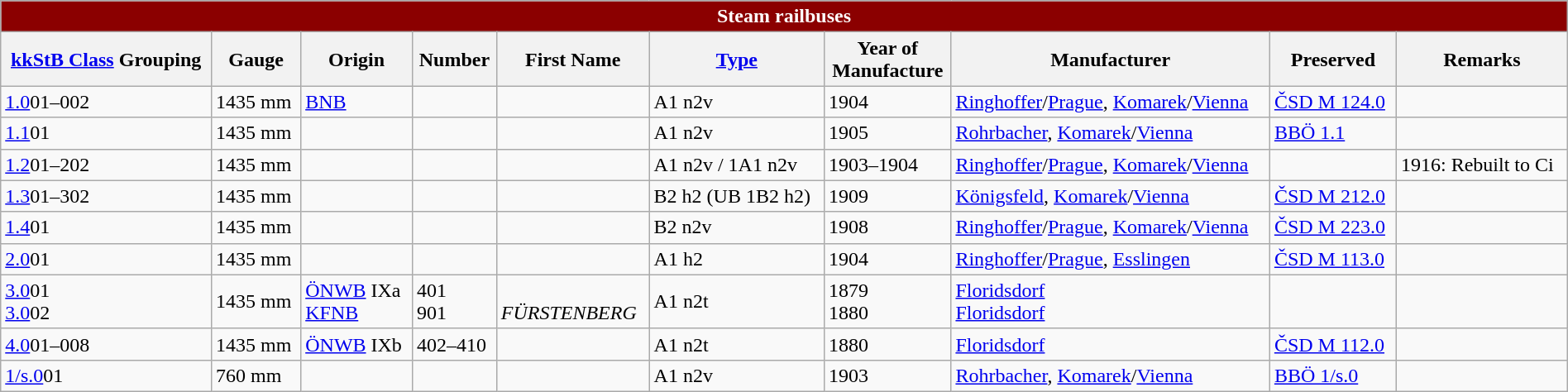<table class="wikitable" style="width:100%;">
<tr>
<th colspan="10" style="color:white; background:darkred;">Steam railbuses</th>
</tr>
<tr>
<th><a href='#'>kkStB Class</a> Grouping</th>
<th>Gauge</th>
<th>Origin</th>
<th>Number</th>
<th>First Name</th>
<th><a href='#'>Type</a></th>
<th>Year of<br>Manufacture</th>
<th>Manufacturer</th>
<th>Preserved</th>
<th>Remarks</th>
</tr>
<tr>
<td><a href='#'>1.0</a>01–002</td>
<td>1435 mm</td>
<td><a href='#'>BNB</a></td>
<td></td>
<td></td>
<td>A1 n2v</td>
<td>1904</td>
<td><a href='#'>Ringhoffer</a>/<a href='#'>Prague</a>, <a href='#'>Komarek</a>/<a href='#'>Vienna</a></td>
<td><a href='#'>ČSD M 124.0</a></td>
<td></td>
</tr>
<tr>
<td><a href='#'>1.1</a>01</td>
<td>1435 mm</td>
<td></td>
<td></td>
<td></td>
<td>A1 n2v</td>
<td>1905</td>
<td><a href='#'>Rohrbacher</a>, <a href='#'>Komarek</a>/<a href='#'>Vienna</a></td>
<td><a href='#'>BBÖ 1.1</a></td>
<td></td>
</tr>
<tr>
<td><a href='#'>1.2</a>01–202</td>
<td>1435 mm</td>
<td></td>
<td></td>
<td></td>
<td>A1 n2v / 1A1 n2v</td>
<td>1903–1904</td>
<td><a href='#'>Ringhoffer</a>/<a href='#'>Prague</a>, <a href='#'>Komarek</a>/<a href='#'>Vienna</a></td>
<td></td>
<td>1916: Rebuilt to Ci</td>
</tr>
<tr>
<td><a href='#'>1.3</a>01–302</td>
<td>1435 mm</td>
<td></td>
<td></td>
<td></td>
<td>B2 h2 (UB 1B2 h2)</td>
<td>1909</td>
<td><a href='#'>Königsfeld</a>, <a href='#'>Komarek</a>/<a href='#'>Vienna</a></td>
<td><a href='#'>ČSD M 212.0</a></td>
<td></td>
</tr>
<tr>
<td><a href='#'>1.4</a>01</td>
<td>1435 mm</td>
<td></td>
<td></td>
<td></td>
<td>B2 n2v</td>
<td>1908</td>
<td><a href='#'>Ringhoffer</a>/<a href='#'>Prague</a>, <a href='#'>Komarek</a>/<a href='#'>Vienna</a></td>
<td><a href='#'>ČSD M 223.0</a></td>
<td></td>
</tr>
<tr>
<td><a href='#'>2.0</a>01</td>
<td>1435 mm</td>
<td></td>
<td></td>
<td></td>
<td>A1 h2</td>
<td>1904</td>
<td><a href='#'>Ringhoffer</a>/<a href='#'>Prague</a>, <a href='#'>Esslingen</a></td>
<td><a href='#'>ČSD M 113.0</a></td>
<td></td>
</tr>
<tr>
<td><a href='#'>3.0</a>01<br><a href='#'>3.0</a>02</td>
<td>1435 mm</td>
<td><a href='#'>ÖNWB</a> IXa<br><a href='#'>KFNB</a></td>
<td>401<br>901</td>
<td> <br><em>FÜRSTENBERG</em></td>
<td>A1 n2t</td>
<td>1879<br>1880</td>
<td><a href='#'>Floridsdorf</a><br><a href='#'>Floridsdorf</a></td>
<td></td>
<td></td>
</tr>
<tr>
<td><a href='#'>4.0</a>01–008</td>
<td>1435 mm</td>
<td><a href='#'>ÖNWB</a> IXb</td>
<td>402–410</td>
<td></td>
<td>A1 n2t</td>
<td>1880</td>
<td><a href='#'>Floridsdorf</a></td>
<td><a href='#'>ČSD M 112.0</a></td>
<td></td>
</tr>
<tr>
<td><a href='#'>1/s.0</a>01</td>
<td>760 mm</td>
<td></td>
<td></td>
<td></td>
<td>A1 n2v</td>
<td>1903</td>
<td><a href='#'>Rohrbacher</a>, <a href='#'>Komarek</a>/<a href='#'>Vienna</a></td>
<td><a href='#'>BBÖ 1/s.0</a></td>
<td></td>
</tr>
</table>
